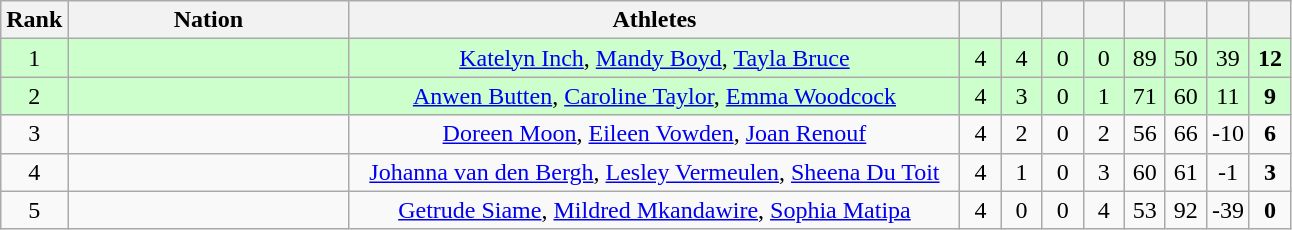<table class=wikitable style="text-align:center">
<tr>
<th width=20>Rank</th>
<th width=180>Nation</th>
<th width=400>Athletes</th>
<th width=20></th>
<th width=20></th>
<th width=20></th>
<th width=20></th>
<th width=20></th>
<th width=20></th>
<th width=20></th>
<th width=20></th>
</tr>
<tr bgcolor="#ccffcc">
<td>1</td>
<td align="left"></td>
<td><a href='#'>Katelyn Inch</a>, <a href='#'>Mandy Boyd</a>, <a href='#'>Tayla Bruce</a></td>
<td>4</td>
<td>4</td>
<td>0</td>
<td>0</td>
<td>89</td>
<td>50</td>
<td>39</td>
<td><strong>12</strong></td>
</tr>
<tr bgcolor="#ccffcc">
<td>2</td>
<td align="left"></td>
<td><a href='#'>Anwen Butten</a>, <a href='#'>Caroline Taylor</a>, <a href='#'>Emma Woodcock</a></td>
<td>4</td>
<td>3</td>
<td>0</td>
<td>1</td>
<td>71</td>
<td>60</td>
<td>11</td>
<td><strong>9</strong></td>
</tr>
<tr>
<td>3</td>
<td align="left"></td>
<td><a href='#'>Doreen Moon</a>, <a href='#'>Eileen Vowden</a>, <a href='#'>Joan Renouf</a></td>
<td>4</td>
<td>2</td>
<td>0</td>
<td>2</td>
<td>56</td>
<td>66</td>
<td>-10</td>
<td><strong>6</strong></td>
</tr>
<tr>
<td>4</td>
<td align="left"></td>
<td><a href='#'>Johanna van den Bergh</a>, <a href='#'>Lesley Vermeulen</a>, <a href='#'>Sheena Du Toit</a></td>
<td>4</td>
<td>1</td>
<td>0</td>
<td>3</td>
<td>60</td>
<td>61</td>
<td>-1</td>
<td><strong>3</strong></td>
</tr>
<tr>
<td>5</td>
<td align="left"></td>
<td><a href='#'>Getrude Siame</a>, <a href='#'>Mildred Mkandawire</a>, <a href='#'>Sophia Matipa</a></td>
<td>4</td>
<td>0</td>
<td>0</td>
<td>4</td>
<td>53</td>
<td>92</td>
<td>-39</td>
<td><strong>0</strong></td>
</tr>
</table>
